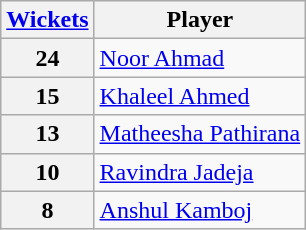<table class="wikitable">
<tr>
<th scope=col><a href='#'>Wickets</a></th>
<th scope=col>Player</th>
</tr>
<tr>
<th scope=row>24</th>
<td><a href='#'>Noor Ahmad</a></td>
</tr>
<tr>
<th scope=row>15</th>
<td><a href='#'>Khaleel Ahmed</a></td>
</tr>
<tr>
<th scope=row>13</th>
<td><a href='#'>Matheesha Pathirana</a></td>
</tr>
<tr>
<th scope=row>10</th>
<td><a href='#'>Ravindra Jadeja</a></td>
</tr>
<tr>
<th scope=row>8</th>
<td><a href='#'>Anshul Kamboj</a></td>
</tr>
</table>
